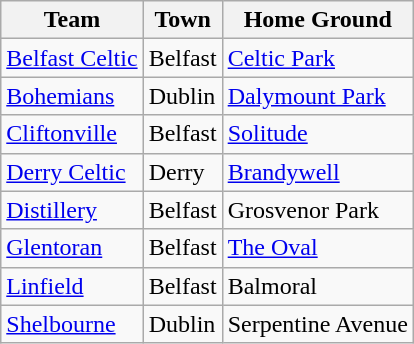<table class="wikitable sortable">
<tr>
<th>Team</th>
<th>Town</th>
<th>Home Ground</th>
</tr>
<tr>
<td><a href='#'>Belfast Celtic</a></td>
<td>Belfast</td>
<td><a href='#'>Celtic Park</a></td>
</tr>
<tr>
<td><a href='#'>Bohemians</a></td>
<td>Dublin</td>
<td><a href='#'>Dalymount Park</a></td>
</tr>
<tr>
<td><a href='#'>Cliftonville</a></td>
<td>Belfast</td>
<td><a href='#'>Solitude</a></td>
</tr>
<tr>
<td><a href='#'>Derry Celtic</a></td>
<td>Derry</td>
<td><a href='#'>Brandywell</a></td>
</tr>
<tr>
<td><a href='#'>Distillery</a></td>
<td>Belfast</td>
<td>Grosvenor Park</td>
</tr>
<tr>
<td><a href='#'>Glentoran</a></td>
<td>Belfast</td>
<td><a href='#'>The Oval</a></td>
</tr>
<tr>
<td><a href='#'>Linfield</a></td>
<td>Belfast</td>
<td>Balmoral</td>
</tr>
<tr>
<td><a href='#'>Shelbourne</a></td>
<td>Dublin</td>
<td>Serpentine Avenue</td>
</tr>
</table>
